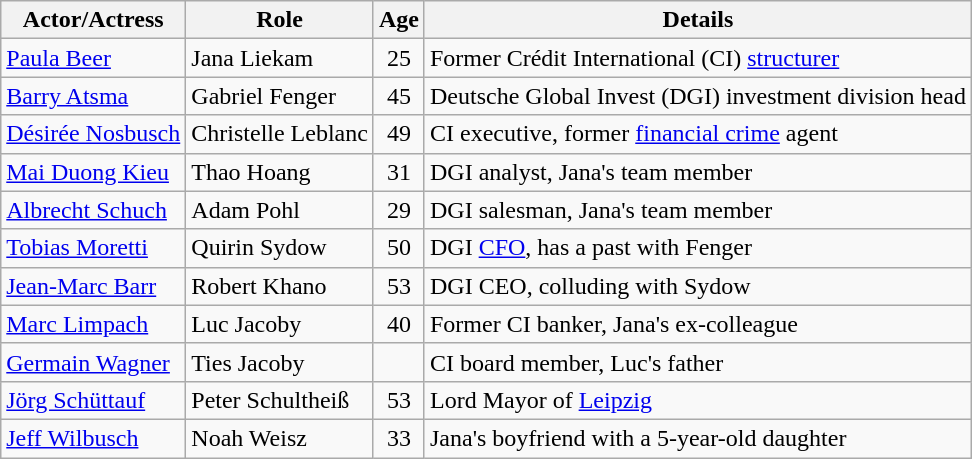<table class="wikitable">
<tr>
<th>Actor/Actress</th>
<th>Role</th>
<th>Age</th>
<th>Details</th>
</tr>
<tr>
<td><a href='#'>Paula Beer</a></td>
<td>Jana Liekam</td>
<td style="text-align: center;">25</td>
<td>Former Crédit International (CI) <a href='#'>structurer</a></td>
</tr>
<tr>
<td><a href='#'>Barry Atsma</a></td>
<td>Gabriel Fenger</td>
<td style="text-align: center;">45</td>
<td>Deutsche Global Invest (DGI) investment division head</td>
</tr>
<tr>
<td style="white-space: nowrap;"><a href='#'>Désirée Nosbusch</a></td>
<td style="white-space: nowrap;">Christelle Leblanc</td>
<td style="text-align: center;">49</td>
<td>CI executive, former <a href='#'>financial crime</a> agent</td>
</tr>
<tr>
<td><a href='#'>Mai Duong Kieu</a></td>
<td>Thao Hoang</td>
<td style="text-align: center;">31</td>
<td>DGI analyst, Jana's team member</td>
</tr>
<tr>
<td><a href='#'>Albrecht Schuch</a></td>
<td>Adam Pohl</td>
<td style="text-align: center;">29</td>
<td>DGI salesman, Jana's team member</td>
</tr>
<tr>
<td><a href='#'>Tobias Moretti</a></td>
<td>Quirin Sydow</td>
<td style="text-align: center;">50</td>
<td>DGI <a href='#'>CFO</a>, has a past with Fenger</td>
</tr>
<tr>
<td><a href='#'>Jean-Marc Barr</a></td>
<td>Robert Khano</td>
<td style="text-align: center;">53</td>
<td>DGI CEO, colluding with Sydow</td>
</tr>
<tr>
<td><a href='#'>Marc Limpach</a></td>
<td>Luc Jacoby</td>
<td style="text-align: center;">40</td>
<td>Former CI banker, Jana's ex-colleague</td>
</tr>
<tr>
<td style="white-space: nowrap;"><a href='#'>Germain Wagner</a></td>
<td>Ties Jacoby</td>
<td></td>
<td>CI board member, Luc's father</td>
</tr>
<tr>
<td><a href='#'>Jörg Schüttauf</a></td>
<td>Peter Schultheiß</td>
<td style="text-align: center;">53</td>
<td>Lord Mayor of <a href='#'>Leipzig</a></td>
</tr>
<tr>
<td><a href='#'>Jeff Wilbusch</a></td>
<td>Noah Weisz</td>
<td style="text-align: center;">33</td>
<td>Jana's boyfriend with a 5-year-old daughter</td>
</tr>
</table>
